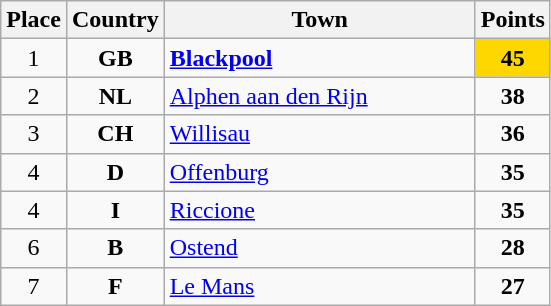<table class="wikitable toptextcells" style="text-align:center;">
<tr>
<th width="25">Place</th>
<th width="25">Country</th>
<th width="200">Town</th>
<th width="25">Points</th>
</tr>
<tr>
<td>1</td>
<td><strong>GB</strong></td>
<td align="left"><strong><a href='#'>Blackpool</a></strong></td>
<td style="background-color:gold;"><strong>45</strong></td>
</tr>
<tr>
<td>2</td>
<td><strong>NL</strong></td>
<td align="left"><a href='#'>Alphen aan den Rijn</a></td>
<td><strong>38</strong></td>
</tr>
<tr>
<td>3</td>
<td><strong>CH</strong></td>
<td align="left"><a href='#'>Willisau</a></td>
<td><strong>36</strong></td>
</tr>
<tr>
<td>4</td>
<td><strong>D</strong></td>
<td align="left"><a href='#'>Offenburg</a></td>
<td><strong>35</strong></td>
</tr>
<tr>
<td>4</td>
<td><strong>I</strong></td>
<td align="left"><a href='#'>Riccione</a></td>
<td><strong>35</strong></td>
</tr>
<tr>
<td>6</td>
<td><strong>B</strong></td>
<td align="left"><a href='#'>Ostend</a></td>
<td><strong>28</strong></td>
</tr>
<tr>
<td>7</td>
<td><strong>F</strong></td>
<td align="left"><a href='#'>Le Mans</a></td>
<td><strong>27</strong></td>
</tr>
</table>
